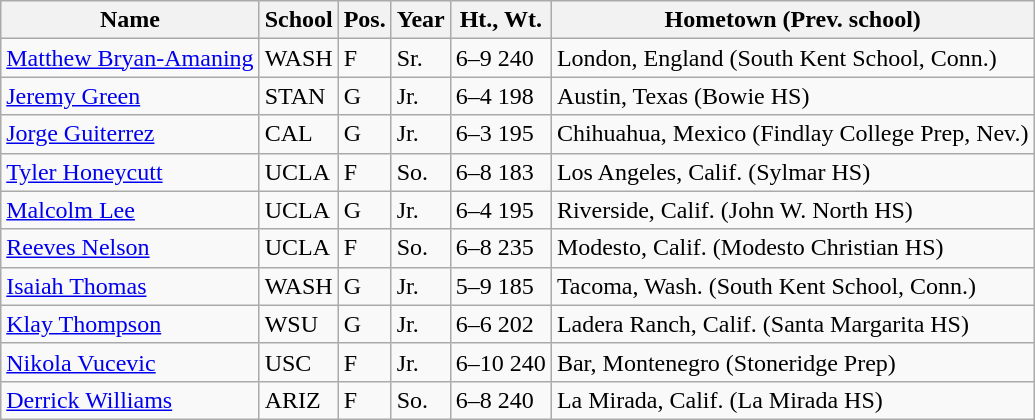<table class="wikitable">
<tr>
<th>Name</th>
<th>School</th>
<th>Pos.</th>
<th>Year</th>
<th>Ht., Wt.</th>
<th>Hometown (Prev. school)</th>
</tr>
<tr>
<td><a href='#'>Matthew Bryan-Amaning</a></td>
<td>WASH</td>
<td>F</td>
<td>Sr.</td>
<td>6–9 240</td>
<td>London, England (South Kent School, Conn.)</td>
</tr>
<tr>
<td><a href='#'>Jeremy Green</a></td>
<td>STAN</td>
<td>G</td>
<td>Jr.</td>
<td>6–4 198</td>
<td>Austin, Texas (Bowie HS)</td>
</tr>
<tr>
<td><a href='#'>Jorge Guiterrez</a></td>
<td>CAL</td>
<td>G</td>
<td>Jr.</td>
<td>6–3 195</td>
<td>Chihuahua, Mexico (Findlay College Prep, Nev.)</td>
</tr>
<tr>
<td><a href='#'>Tyler Honeycutt</a></td>
<td>UCLA</td>
<td>F</td>
<td>So.</td>
<td>6–8 183</td>
<td>Los Angeles, Calif. (Sylmar HS)</td>
</tr>
<tr>
<td><a href='#'>Malcolm Lee</a></td>
<td>UCLA</td>
<td>G</td>
<td>Jr.</td>
<td>6–4 195</td>
<td>Riverside, Calif. (John W. North HS)</td>
</tr>
<tr>
<td><a href='#'>Reeves Nelson</a></td>
<td>UCLA</td>
<td>F</td>
<td>So.</td>
<td>6–8 235</td>
<td>Modesto, Calif. (Modesto Christian HS)</td>
</tr>
<tr>
<td><a href='#'>Isaiah Thomas</a></td>
<td>WASH</td>
<td>G</td>
<td>Jr.</td>
<td>5–9 185</td>
<td>Tacoma, Wash. (South Kent School, Conn.)</td>
</tr>
<tr>
<td><a href='#'>Klay Thompson</a></td>
<td>WSU</td>
<td>G</td>
<td>Jr.</td>
<td>6–6 202</td>
<td>Ladera Ranch, Calif. (Santa Margarita HS)</td>
</tr>
<tr>
<td><a href='#'>Nikola Vucevic</a></td>
<td>USC</td>
<td>F</td>
<td>Jr.</td>
<td>6–10 240</td>
<td>Bar, Montenegro (Stoneridge Prep)</td>
</tr>
<tr>
<td><a href='#'>Derrick Williams</a></td>
<td>ARIZ</td>
<td>F</td>
<td>So.</td>
<td>6–8 240</td>
<td>La Mirada, Calif. (La Mirada HS)</td>
</tr>
</table>
